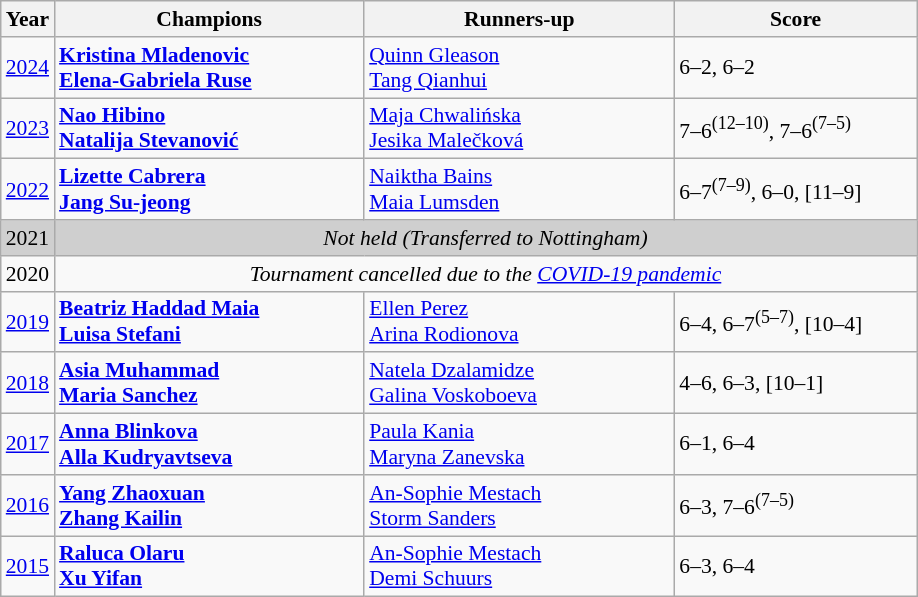<table class="wikitable" style="font-size:90%">
<tr>
<th>Year</th>
<th width="200">Champions</th>
<th width="200">Runners-up</th>
<th width="155">Score</th>
</tr>
<tr>
<td><a href='#'>2024</a></td>
<td> <strong><a href='#'>Kristina Mladenovic</a></strong> <br>  <strong><a href='#'>Elena-Gabriela Ruse</a></strong></td>
<td> <a href='#'>Quinn Gleason</a> <br>  <a href='#'>Tang Qianhui</a></td>
<td>6–2, 6–2</td>
</tr>
<tr>
<td><a href='#'>2023</a></td>
<td> <strong><a href='#'>Nao Hibino</a></strong> <br>  <strong><a href='#'>Natalija Stevanović</a></strong></td>
<td> <a href='#'>Maja Chwalińska</a> <br>  <a href='#'>Jesika Malečková</a></td>
<td>7–6<sup>(12–10)</sup>, 7–6<sup>(7–5)</sup></td>
</tr>
<tr>
<td><a href='#'>2022</a></td>
<td> <strong><a href='#'>Lizette Cabrera</a></strong> <br>  <strong><a href='#'>Jang Su-jeong</a></strong></td>
<td> <a href='#'>Naiktha Bains</a> <br>  <a href='#'>Maia Lumsden</a></td>
<td>6–7<sup>(7–9)</sup>, 6–0, [11–9]</td>
</tr>
<tr>
<td style="background:#cfcfcf">2021</td>
<td colspan=3 align=center style="background:#cfcfcf"><em>Not held (Transferred to Nottingham)</em></td>
</tr>
<tr>
<td>2020</td>
<td colspan=3 align=center><em>Tournament cancelled due to the <a href='#'>COVID-19 pandemic</a></em></td>
</tr>
<tr>
<td><a href='#'>2019</a></td>
<td> <strong><a href='#'>Beatriz Haddad Maia</a></strong> <br>  <strong><a href='#'>Luisa Stefani</a></strong></td>
<td> <a href='#'>Ellen Perez</a> <br>  <a href='#'>Arina Rodionova</a></td>
<td>6–4, 6–7<sup>(5–7)</sup>, [10–4]</td>
</tr>
<tr>
<td><a href='#'>2018</a></td>
<td> <strong><a href='#'>Asia Muhammad</a></strong> <br>  <strong><a href='#'>Maria Sanchez</a></strong></td>
<td> <a href='#'>Natela Dzalamidze</a> <br>  <a href='#'>Galina Voskoboeva</a></td>
<td>4–6, 6–3, [10–1]</td>
</tr>
<tr>
<td><a href='#'>2017</a></td>
<td> <strong><a href='#'>Anna Blinkova</a></strong> <br>  <strong><a href='#'>Alla Kudryavtseva</a></strong></td>
<td> <a href='#'>Paula Kania</a> <br>  <a href='#'>Maryna Zanevska</a></td>
<td>6–1, 6–4</td>
</tr>
<tr>
<td><a href='#'>2016</a></td>
<td> <strong><a href='#'>Yang Zhaoxuan</a></strong> <br>  <strong><a href='#'>Zhang Kailin</a></strong></td>
<td> <a href='#'>An-Sophie Mestach</a> <br>  <a href='#'>Storm Sanders</a></td>
<td>6–3, 7–6<sup>(7–5)</sup></td>
</tr>
<tr>
<td><a href='#'>2015</a></td>
<td> <strong><a href='#'>Raluca Olaru</a></strong> <br>  <strong><a href='#'>Xu Yifan</a></strong></td>
<td> <a href='#'>An-Sophie Mestach</a> <br>  <a href='#'>Demi Schuurs</a></td>
<td>6–3, 6–4</td>
</tr>
</table>
